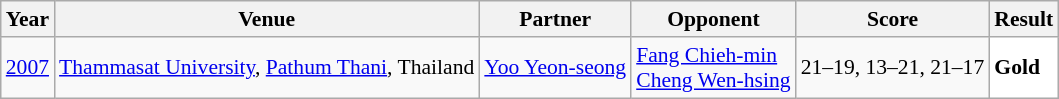<table class="sortable wikitable" style="font-size: 90%;">
<tr>
<th>Year</th>
<th>Venue</th>
<th>Partner</th>
<th>Opponent</th>
<th>Score</th>
<th>Result</th>
</tr>
<tr>
<td align="center"><a href='#'>2007</a></td>
<td align="left"><a href='#'>Thammasat University</a>, <a href='#'>Pathum Thani</a>, Thailand</td>
<td align="left"> <a href='#'>Yoo Yeon-seong</a></td>
<td align="left"> <a href='#'>Fang Chieh-min</a><br> <a href='#'>Cheng Wen-hsing</a></td>
<td align="left">21–19, 13–21, 21–17</td>
<td style="text-align:left; background:white"> <strong>Gold</strong></td>
</tr>
</table>
